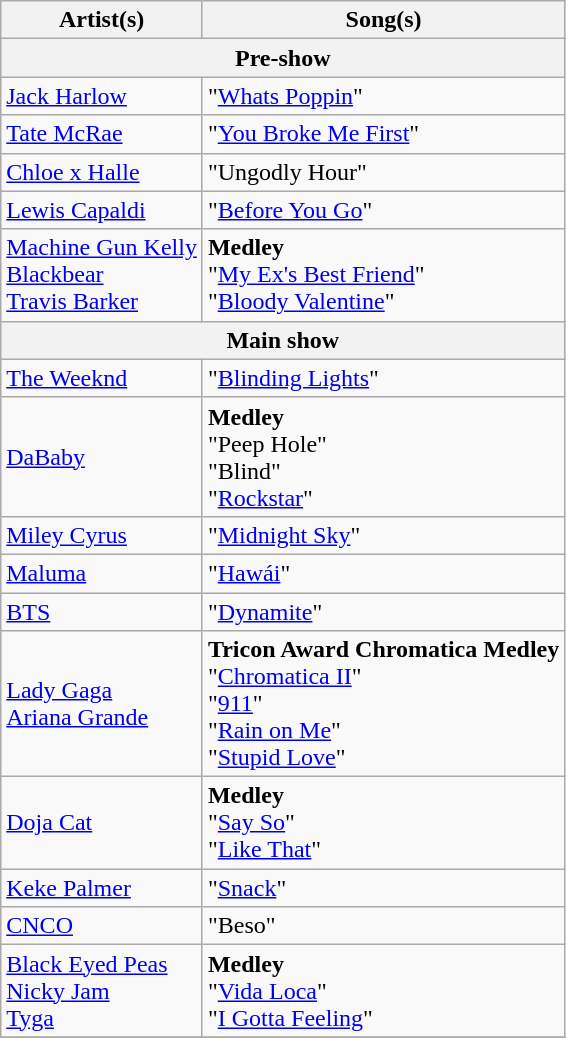<table class="wikitable plainrowheaders">
<tr>
<th scope="col">Artist(s)</th>
<th scope="col">Song(s)</th>
</tr>
<tr>
<th colspan="2">Pre-show</th>
</tr>
<tr>
<td><a href='#'>Jack Harlow</a></td>
<td>"<a href='#'>Whats Poppin</a>"</td>
</tr>
<tr>
<td><a href='#'>Tate McRae</a></td>
<td>"<a href='#'>You Broke Me First</a>"</td>
</tr>
<tr>
<td><a href='#'>Chloe x Halle</a></td>
<td>"Ungodly Hour"</td>
</tr>
<tr>
<td><a href='#'>Lewis Capaldi</a></td>
<td>"<a href='#'>Before You Go</a>"</td>
</tr>
<tr>
<td><a href='#'>Machine Gun Kelly</a><br><a href='#'>Blackbear</a><br><a href='#'>Travis Barker</a></td>
<td><strong>Medley</strong><br>"<a href='#'>My Ex's Best Friend</a>"<br>"<a href='#'>Bloody Valentine</a>"</td>
</tr>
<tr>
<th colspan="2">Main show</th>
</tr>
<tr>
<td><a href='#'>The Weeknd</a></td>
<td>"<a href='#'>Blinding Lights</a>"</td>
</tr>
<tr>
<td><a href='#'>DaBaby</a></td>
<td><strong>Medley</strong><br>"Peep Hole"<br>"Blind"<br>"<a href='#'>Rockstar</a>"</td>
</tr>
<tr>
<td><a href='#'>Miley Cyrus</a></td>
<td>"<a href='#'>Midnight Sky</a>"</td>
</tr>
<tr>
<td><a href='#'>Maluma</a></td>
<td>"<a href='#'>Hawái</a>"</td>
</tr>
<tr>
<td><a href='#'>BTS</a></td>
<td>"<a href='#'>Dynamite</a>"</td>
</tr>
<tr>
<td><a href='#'>Lady Gaga</a><br><a href='#'>Ariana Grande</a></td>
<td><strong>Tricon Award Chromatica Medley </strong><br>"<a href='#'>Chromatica II</a>"<br>"<a href='#'>911</a>"<br>"<a href='#'>Rain on Me</a>"<br>"<a href='#'>Stupid Love</a>"</td>
</tr>
<tr>
<td><a href='#'>Doja Cat</a></td>
<td><strong>Medley</strong><br>"<a href='#'>Say So</a>"<br>"<a href='#'>Like That</a>"</td>
</tr>
<tr>
<td><a href='#'>Keke Palmer</a></td>
<td>"<a href='#'>Snack</a>"</td>
</tr>
<tr>
<td><a href='#'>CNCO</a></td>
<td>"Beso"</td>
</tr>
<tr>
<td><a href='#'>Black Eyed Peas</a><br><a href='#'>Nicky Jam</a><br><a href='#'>Tyga</a></td>
<td><strong>Medley</strong><br>"<a href='#'>Vida Loca</a>"<br>"<a href='#'>I Gotta Feeling</a>"</td>
</tr>
<tr>
</tr>
</table>
